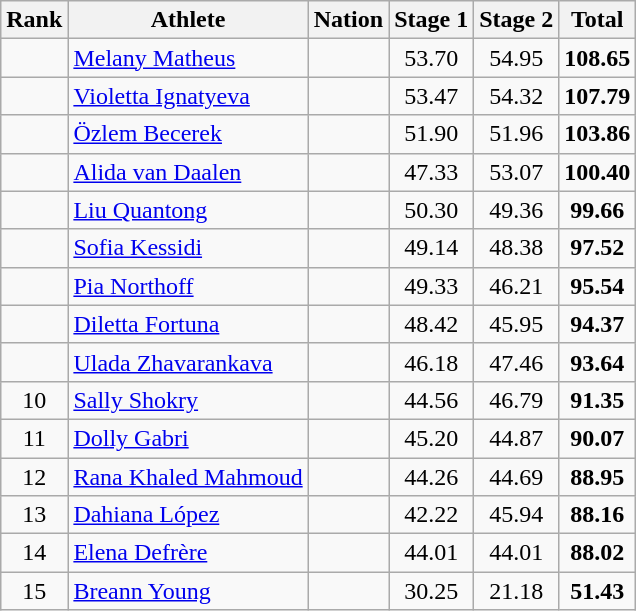<table class="wikitable sortable" style="text-align:center">
<tr>
<th>Rank</th>
<th>Athlete</th>
<th>Nation</th>
<th>Stage 1</th>
<th>Stage 2</th>
<th>Total</th>
</tr>
<tr>
<td></td>
<td align=left><a href='#'>Melany Matheus</a></td>
<td align=left></td>
<td>53.70</td>
<td>54.95</td>
<td><strong>108.65</strong></td>
</tr>
<tr>
<td></td>
<td align=left><a href='#'>Violetta Ignatyeva</a></td>
<td align=left></td>
<td>53.47</td>
<td>54.32</td>
<td><strong>107.79</strong></td>
</tr>
<tr>
<td></td>
<td align=left><a href='#'>Özlem Becerek</a></td>
<td align=left></td>
<td>51.90</td>
<td>51.96</td>
<td><strong>103.86</strong></td>
</tr>
<tr>
<td></td>
<td align=left><a href='#'>Alida van Daalen</a></td>
<td align=left></td>
<td>47.33</td>
<td>53.07</td>
<td><strong>100.40</strong></td>
</tr>
<tr>
<td></td>
<td align=left><a href='#'>Liu Quantong</a></td>
<td align=left></td>
<td>50.30</td>
<td>49.36</td>
<td><strong>99.66</strong></td>
</tr>
<tr>
<td></td>
<td align=left><a href='#'>Sofia Kessidi</a></td>
<td align=left></td>
<td>49.14</td>
<td>48.38</td>
<td><strong>97.52</strong></td>
</tr>
<tr>
<td></td>
<td align=left><a href='#'>Pia Northoff</a></td>
<td align=left></td>
<td>49.33</td>
<td>46.21</td>
<td><strong>95.54</strong></td>
</tr>
<tr>
<td></td>
<td align=left><a href='#'>Diletta Fortuna</a></td>
<td align=left></td>
<td>48.42</td>
<td>45.95</td>
<td><strong>94.37</strong></td>
</tr>
<tr>
<td></td>
<td align=left><a href='#'>Ulada Zhavarankava</a></td>
<td align=left></td>
<td>46.18</td>
<td>47.46</td>
<td><strong>93.64</strong></td>
</tr>
<tr>
<td>10</td>
<td align=left><a href='#'>Sally Shokry</a></td>
<td align=left></td>
<td>44.56</td>
<td>46.79</td>
<td><strong>91.35</strong></td>
</tr>
<tr>
<td>11</td>
<td align=left><a href='#'>Dolly Gabri</a></td>
<td align=left></td>
<td>45.20</td>
<td>44.87</td>
<td><strong>90.07</strong></td>
</tr>
<tr>
<td>12</td>
<td align=left><a href='#'>Rana Khaled Mahmoud</a></td>
<td align=left></td>
<td>44.26</td>
<td>44.69</td>
<td><strong>88.95</strong></td>
</tr>
<tr>
<td>13</td>
<td align=left><a href='#'>Dahiana López</a></td>
<td align=left></td>
<td>42.22</td>
<td>45.94</td>
<td><strong>88.16</strong></td>
</tr>
<tr>
<td>14</td>
<td align=left><a href='#'>Elena Defrère</a></td>
<td align=left></td>
<td>44.01</td>
<td>44.01</td>
<td><strong>88.02</strong></td>
</tr>
<tr>
<td>15</td>
<td align=left><a href='#'>Breann Young</a></td>
<td align=left></td>
<td>30.25</td>
<td>21.18</td>
<td><strong>51.43</strong></td>
</tr>
</table>
